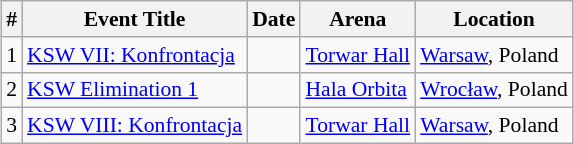<table class="sortable wikitable succession-box" style="margin:1.0em auto; font-size:90%;">
<tr>
<th scope="col">#</th>
<th scope="col">Event Title</th>
<th scope="col">Date</th>
<th scope="col">Arena</th>
<th scope="col">Location</th>
</tr>
<tr>
<td align=center>1</td>
<td><a href='#'>KSW VII: Konfrontacja</a></td>
<td></td>
<td><a href='#'>Torwar Hall</a></td>
<td> <a href='#'>Warsaw</a>, Poland</td>
</tr>
<tr>
<td align=center>2</td>
<td><a href='#'>KSW Elimination 1</a></td>
<td></td>
<td><a href='#'>Hala Orbita</a></td>
<td> <a href='#'>Wrocław</a>, Poland</td>
</tr>
<tr>
<td align=center>3</td>
<td><a href='#'>KSW VIII: Konfrontacja</a></td>
<td></td>
<td><a href='#'>Torwar Hall</a></td>
<td> <a href='#'>Warsaw</a>, Poland</td>
</tr>
</table>
